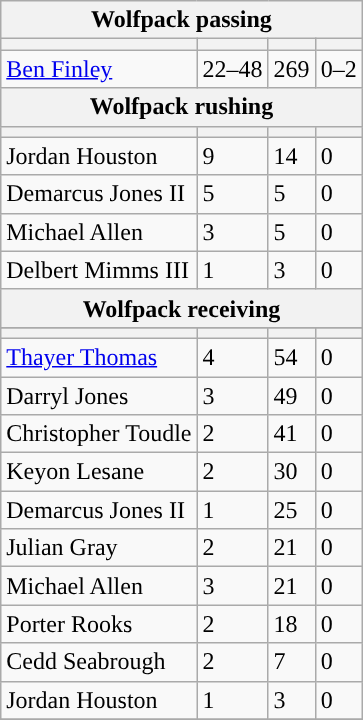<table class="wikitable plainrowheaders">
<tr>
<th colspan="6">Wolfpack passing</th>
</tr>
<tr>
<th scope="col"></th>
<th scope="col"></th>
<th scope="col"></th>
<th scope="col"></th>
</tr>
<tr>
<td><a href='#'>Ben Finley</a></td>
<td>22–48</td>
<td>269</td>
<td>0–2</td>
</tr>
<tr>
<th colspan="6">Wolfpack rushing</th>
</tr>
<tr>
<th scope="col"></th>
<th scope="col"></th>
<th scope="col"></th>
<th scope="col"></th>
</tr>
<tr>
<td>Jordan Houston</td>
<td>9</td>
<td>14</td>
<td>0</td>
</tr>
<tr>
<td>Demarcus Jones II</td>
<td>5</td>
<td>5</td>
<td>0</td>
</tr>
<tr>
<td>Michael Allen</td>
<td>3</td>
<td>5</td>
<td>0</td>
</tr>
<tr>
<td>Delbert Mimms III</td>
<td>1</td>
<td>3</td>
<td>0</td>
</tr>
<tr>
<th colspan="6">Wolfpack receiving</th>
</tr>
<tr>
</tr>
<tr>
<th scope="col"></th>
<th scope="col"></th>
<th scope="col"></th>
<th scope="col"></th>
</tr>
<tr>
<td><a href='#'>Thayer Thomas</a></td>
<td>4</td>
<td>54</td>
<td>0</td>
</tr>
<tr>
<td>Darryl Jones</td>
<td>3</td>
<td>49</td>
<td>0</td>
</tr>
<tr>
<td>Christopher Toudle</td>
<td>2</td>
<td>41</td>
<td>0</td>
</tr>
<tr>
<td>Keyon Lesane</td>
<td>2</td>
<td>30</td>
<td>0</td>
</tr>
<tr>
<td>Demarcus Jones II</td>
<td>1</td>
<td>25</td>
<td>0</td>
</tr>
<tr>
<td>Julian Gray</td>
<td>2</td>
<td>21</td>
<td>0</td>
</tr>
<tr>
<td>Michael Allen</td>
<td>3</td>
<td>21</td>
<td>0</td>
</tr>
<tr>
<td>Porter Rooks</td>
<td>2</td>
<td>18</td>
<td>0</td>
</tr>
<tr>
<td>Cedd Seabrough</td>
<td>2</td>
<td>7</td>
<td>0</td>
</tr>
<tr>
<td>Jordan Houston</td>
<td>1</td>
<td>3</td>
<td>0</td>
</tr>
<tr>
</tr>
</table>
